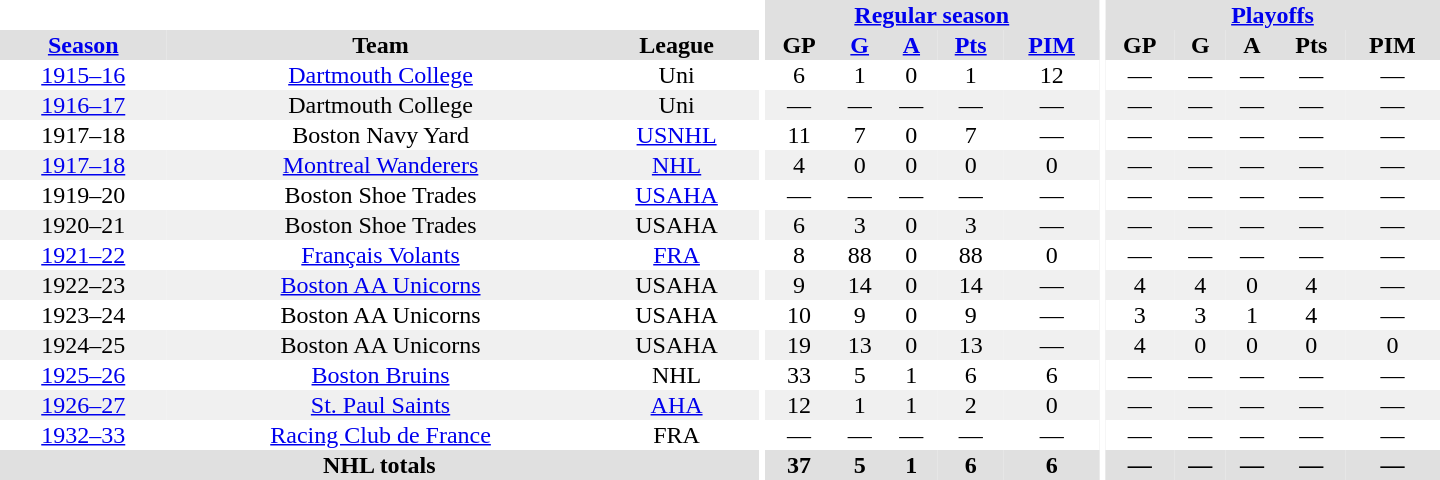<table border="0" cellpadding="1" cellspacing="0" style="text-align:center; width:60em">
<tr bgcolor="#e0e0e0">
<th colspan="3" bgcolor="#ffffff"></th>
<th rowspan="100" bgcolor="#ffffff"></th>
<th colspan="5"><a href='#'>Regular season</a></th>
<th rowspan="100" bgcolor="#ffffff"></th>
<th colspan="5"><a href='#'>Playoffs</a></th>
</tr>
<tr bgcolor="#e0e0e0">
<th><a href='#'>Season</a></th>
<th>Team</th>
<th>League</th>
<th>GP</th>
<th><a href='#'>G</a></th>
<th><a href='#'>A</a></th>
<th><a href='#'>Pts</a></th>
<th><a href='#'>PIM</a></th>
<th>GP</th>
<th>G</th>
<th>A</th>
<th>Pts</th>
<th>PIM</th>
</tr>
<tr>
<td><a href='#'>1915–16</a></td>
<td><a href='#'>Dartmouth College</a></td>
<td>Uni</td>
<td>6</td>
<td>1</td>
<td>0</td>
<td>1</td>
<td>12</td>
<td>—</td>
<td>—</td>
<td>—</td>
<td>—</td>
<td>—</td>
</tr>
<tr bgcolor="#f0f0f0">
<td><a href='#'>1916–17</a></td>
<td>Dartmouth College</td>
<td>Uni</td>
<td>—</td>
<td>—</td>
<td>—</td>
<td>—</td>
<td>—</td>
<td>—</td>
<td>—</td>
<td>—</td>
<td>—</td>
<td>—</td>
</tr>
<tr>
<td>1917–18</td>
<td>Boston Navy Yard</td>
<td><a href='#'>USNHL</a></td>
<td>11</td>
<td>7</td>
<td>0</td>
<td>7</td>
<td>—</td>
<td>—</td>
<td>—</td>
<td>—</td>
<td>—</td>
<td>—</td>
</tr>
<tr bgcolor="#f0f0f0">
<td><a href='#'>1917–18</a></td>
<td><a href='#'>Montreal Wanderers</a></td>
<td><a href='#'>NHL</a></td>
<td>4</td>
<td>0</td>
<td>0</td>
<td>0</td>
<td>0</td>
<td>—</td>
<td>—</td>
<td>—</td>
<td>—</td>
<td>—</td>
</tr>
<tr>
<td>1919–20</td>
<td>Boston Shoe Trades</td>
<td><a href='#'>USAHA</a></td>
<td>—</td>
<td>—</td>
<td>—</td>
<td>—</td>
<td>—</td>
<td>—</td>
<td>—</td>
<td>—</td>
<td>—</td>
<td>—</td>
</tr>
<tr bgcolor="#f0f0f0">
<td>1920–21</td>
<td>Boston Shoe Trades</td>
<td>USAHA</td>
<td>6</td>
<td>3</td>
<td>0</td>
<td>3</td>
<td>—</td>
<td>—</td>
<td>—</td>
<td>—</td>
<td>—</td>
<td>—</td>
</tr>
<tr>
<td><a href='#'>1921–22</a></td>
<td><a href='#'>Français Volants</a></td>
<td><a href='#'>FRA</a></td>
<td>8</td>
<td>88</td>
<td>0</td>
<td>88</td>
<td>0</td>
<td>—</td>
<td>—</td>
<td>—</td>
<td>—</td>
<td>—</td>
</tr>
<tr bgcolor="#f0f0f0">
<td>1922–23</td>
<td><a href='#'>Boston AA Unicorns</a></td>
<td>USAHA</td>
<td>9</td>
<td>14</td>
<td>0</td>
<td>14</td>
<td>—</td>
<td>4</td>
<td>4</td>
<td>0</td>
<td>4</td>
<td>—</td>
</tr>
<tr>
<td>1923–24</td>
<td>Boston AA Unicorns</td>
<td>USAHA</td>
<td>10</td>
<td>9</td>
<td>0</td>
<td>9</td>
<td>—</td>
<td>3</td>
<td>3</td>
<td>1</td>
<td>4</td>
<td>—</td>
</tr>
<tr bgcolor="#f0f0f0">
<td>1924–25</td>
<td>Boston AA Unicorns</td>
<td>USAHA</td>
<td>19</td>
<td>13</td>
<td>0</td>
<td>13</td>
<td>—</td>
<td>4</td>
<td>0</td>
<td>0</td>
<td>0</td>
<td>0</td>
</tr>
<tr>
<td><a href='#'>1925–26</a></td>
<td><a href='#'>Boston Bruins</a></td>
<td>NHL</td>
<td>33</td>
<td>5</td>
<td>1</td>
<td>6</td>
<td>6</td>
<td>—</td>
<td>—</td>
<td>—</td>
<td>—</td>
<td>—</td>
</tr>
<tr bgcolor="#f0f0f0">
<td><a href='#'>1926–27</a></td>
<td><a href='#'>St. Paul Saints</a></td>
<td><a href='#'>AHA</a></td>
<td>12</td>
<td>1</td>
<td>1</td>
<td>2</td>
<td>0</td>
<td>—</td>
<td>—</td>
<td>—</td>
<td>—</td>
<td>—</td>
</tr>
<tr>
<td><a href='#'>1932–33</a></td>
<td><a href='#'>Racing Club de France</a></td>
<td>FRA</td>
<td>—</td>
<td>—</td>
<td>—</td>
<td>—</td>
<td>—</td>
<td>—</td>
<td>—</td>
<td>—</td>
<td>—</td>
<td>—</td>
</tr>
<tr bgcolor="#e0e0e0">
<th colspan="3">NHL totals</th>
<th>37</th>
<th>5</th>
<th>1</th>
<th>6</th>
<th>6</th>
<th>—</th>
<th>—</th>
<th>—</th>
<th>—</th>
<th>—</th>
</tr>
</table>
